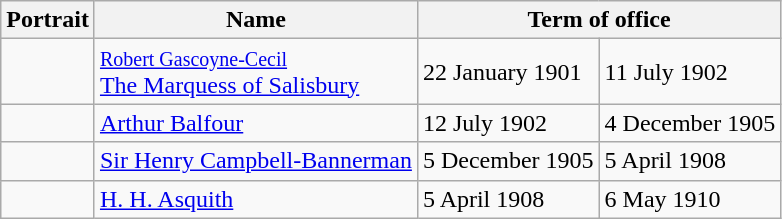<table class="wikitable">
<tr>
<th>Portrait</th>
<th>Name</th>
<th colspan=2>Term of office</th>
</tr>
<tr>
<td></td>
<td><a href='#'><small>Robert Gascoyne-Cecil</small><br>The Marquess of Salisbury</a></td>
<td>22 January 1901</td>
<td>11 July 1902</td>
</tr>
<tr>
<td></td>
<td><a href='#'>Arthur Balfour</a></td>
<td>12 July 1902</td>
<td>4 December 1905</td>
</tr>
<tr>
<td></td>
<td><a href='#'>Sir Henry Campbell-Bannerman</a></td>
<td>5 December 1905</td>
<td>5 April 1908</td>
</tr>
<tr>
<td></td>
<td><a href='#'>H. H. Asquith</a></td>
<td>5 April 1908</td>
<td>6 May 1910</td>
</tr>
</table>
